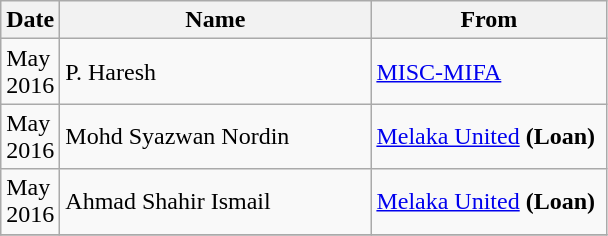<table class="wikitable sortable">
<tr>
<th width= 25>Date</th>
<th width= 200>Name</th>
<th width= 150>From</th>
</tr>
<tr>
<td>May 2016</td>
<td> P. Haresh</td>
<td> <a href='#'>MISC-MIFA</a></td>
</tr>
<tr>
<td>May 2016</td>
<td> Mohd Syazwan Nordin</td>
<td> <a href='#'>Melaka United</a> <strong>(Loan)</strong></td>
</tr>
<tr>
<td>May 2016</td>
<td> Ahmad Shahir Ismail</td>
<td> <a href='#'>Melaka United</a> <strong>(Loan)</strong></td>
</tr>
<tr>
</tr>
</table>
